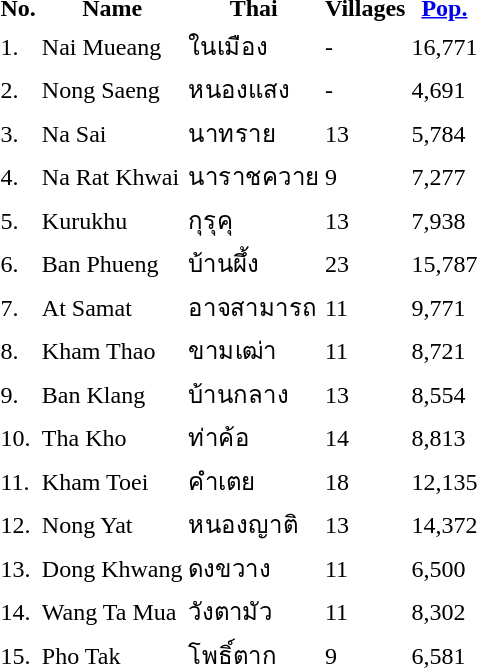<table>
<tr>
<th>No.</th>
<th>Name</th>
<th>Thai</th>
<th>Villages</th>
<th><a href='#'>Pop.</a></th>
</tr>
<tr>
<td>1.</td>
<td>Nai Mueang</td>
<td>ในเมือง</td>
<td>-</td>
<td>16,771</td>
</tr>
<tr>
<td>2.</td>
<td>Nong Saeng</td>
<td>หนองแสง</td>
<td>-</td>
<td>4,691</td>
</tr>
<tr>
<td>3.</td>
<td>Na Sai</td>
<td>นาทราย</td>
<td>13</td>
<td>5,784</td>
</tr>
<tr>
<td>4.</td>
<td>Na Rat Khwai</td>
<td>นาราชควาย</td>
<td>9</td>
<td>7,277</td>
</tr>
<tr>
<td>5.</td>
<td>Kurukhu</td>
<td>กุรุคุ</td>
<td>13</td>
<td>7,938</td>
</tr>
<tr>
<td>6.</td>
<td>Ban Phueng</td>
<td>บ้านผึ้ง</td>
<td>23</td>
<td>15,787</td>
</tr>
<tr>
<td>7.</td>
<td>At Samat</td>
<td>อาจสามารถ</td>
<td>11</td>
<td>9,771</td>
</tr>
<tr>
<td>8.</td>
<td>Kham Thao</td>
<td>ขามเฒ่า</td>
<td>11</td>
<td>8,721</td>
</tr>
<tr>
<td>9.</td>
<td>Ban Klang</td>
<td>บ้านกลาง</td>
<td>13</td>
<td>8,554</td>
</tr>
<tr>
<td>10.</td>
<td>Tha Kho</td>
<td>ท่าค้อ</td>
<td>14</td>
<td>8,813</td>
</tr>
<tr>
<td>11.</td>
<td>Kham Toei</td>
<td>คำเตย</td>
<td>18</td>
<td>12,135</td>
</tr>
<tr>
<td>12.</td>
<td>Nong Yat</td>
<td>หนองญาติ</td>
<td>13</td>
<td>14,372</td>
</tr>
<tr>
<td>13.</td>
<td>Dong Khwang</td>
<td>ดงขวาง</td>
<td>11</td>
<td>6,500</td>
</tr>
<tr>
<td>14.</td>
<td>Wang Ta Mua</td>
<td>วังตามัว</td>
<td>11</td>
<td>8,302</td>
</tr>
<tr>
<td>15.</td>
<td>Pho Tak</td>
<td>โพธิ์ตาก</td>
<td>9</td>
<td>6,581</td>
</tr>
</table>
